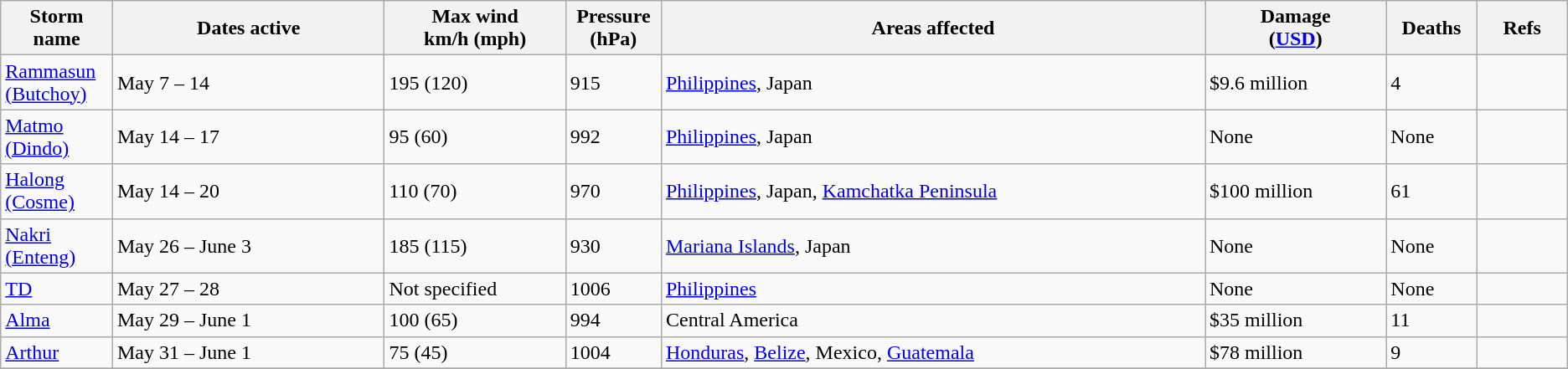<table class="wikitable sortable">
<tr>
<th width="5%">Storm name</th>
<th width="15%">Dates active</th>
<th width="10%">Max wind<br>km/h (mph)</th>
<th width="5%">Pressure<br>(hPa)</th>
<th width="30%">Areas affected</th>
<th width="10%">Damage<br>(<a href='#'>USD</a>)</th>
<th width="5%">Deaths</th>
<th width="5%">Refs</th>
</tr>
<tr>
<td><a href='#'>Rammasun (Butchoy)</a></td>
<td>May 7 – 14</td>
<td>195 (120)</td>
<td>915</td>
<td><a href='#'>Philippines</a>, Japan</td>
<td>$9.6 million</td>
<td>4</td>
<td></td>
</tr>
<tr>
<td><a href='#'>Matmo (Dindo)</a></td>
<td>May 14 – 17</td>
<td>95 (60)</td>
<td>992</td>
<td><a href='#'>Philippines</a>, Japan</td>
<td>None</td>
<td>None</td>
<td></td>
</tr>
<tr>
<td><a href='#'>Halong (Cosme)</a></td>
<td>May 14 – 20</td>
<td>110 (70)</td>
<td>970</td>
<td><a href='#'>Philippines</a>, Japan, <a href='#'>Kamchatka Peninsula</a></td>
<td>$100 million</td>
<td>61</td>
<td></td>
</tr>
<tr>
<td><a href='#'>Nakri (Enteng)</a></td>
<td>May 26 – June 3</td>
<td>185 (115)</td>
<td>930</td>
<td><a href='#'>Mariana Islands</a>, Japan</td>
<td>None</td>
<td>None</td>
<td></td>
</tr>
<tr>
<td><a href='#'>TD</a></td>
<td>May 27 – 28</td>
<td>Not specified</td>
<td>1006</td>
<td><a href='#'>Philippines</a></td>
<td>None</td>
<td>None</td>
<td></td>
</tr>
<tr>
<td><a href='#'>Alma</a></td>
<td>May 29 – June 1</td>
<td>100 (65)</td>
<td>994</td>
<td>Central America</td>
<td>$35 million</td>
<td>11</td>
<td></td>
</tr>
<tr>
<td><a href='#'>Arthur</a></td>
<td>May 31 – June 1</td>
<td>75 (45)</td>
<td>1004</td>
<td><a href='#'>Honduras</a>, <a href='#'>Belize</a>, Mexico, <a href='#'>Guatemala</a></td>
<td>$78 million</td>
<td>9</td>
<td></td>
</tr>
<tr>
</tr>
</table>
